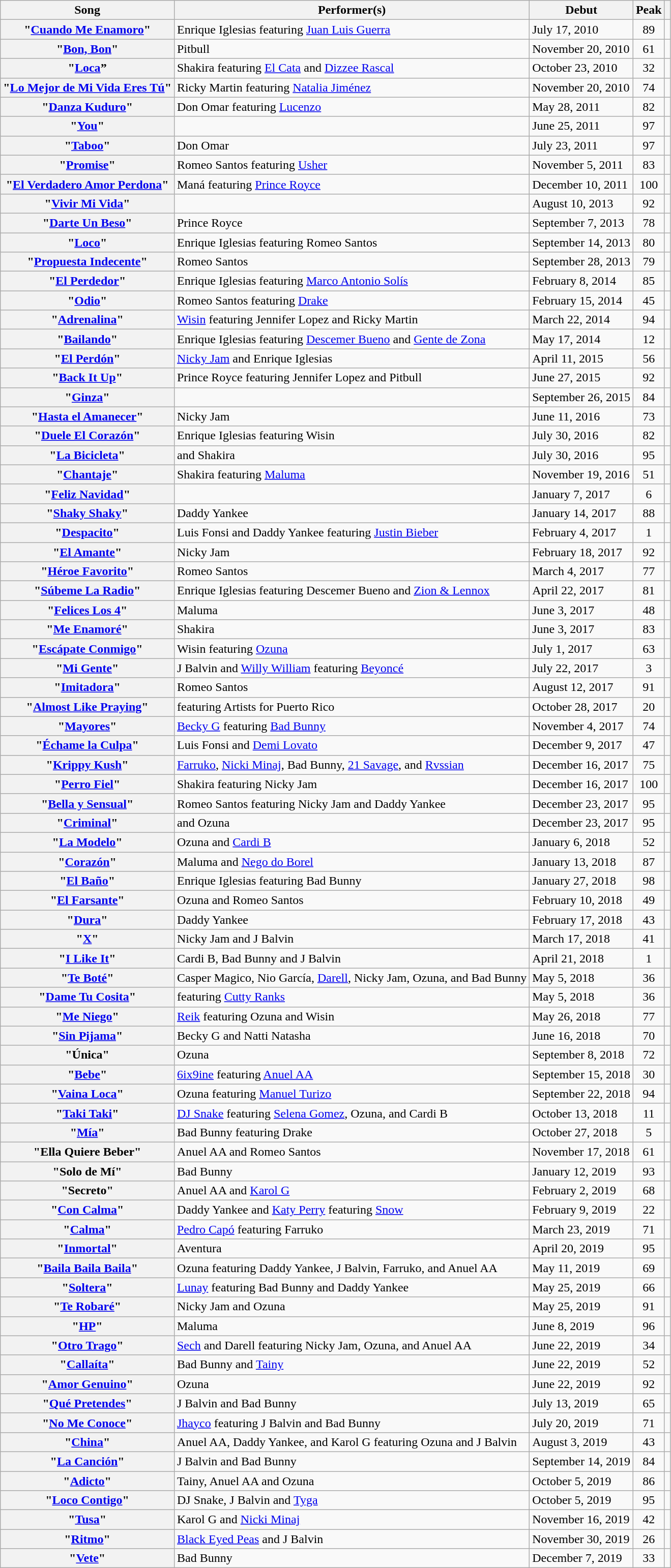<table class="wikitable sortable plainrowheaders">
<tr>
<th>Song</th>
<th>Performer(s)</th>
<th>Debut</th>
<th>Peak</th>
<th class="unsortable"></th>
</tr>
<tr>
<th scope="row">"<a href='#'>Cuando Me Enamoro</a>"</th>
<td>Enrique Iglesias featuring <a href='#'>Juan Luis Guerra</a></td>
<td>July 17, 2010</td>
<td align="center">89</td>
<td></td>
</tr>
<tr>
<th scope="row">"<a href='#'>Bon, Bon</a>"</th>
<td>Pitbull</td>
<td>November 20, 2010</td>
<td align="center">61</td>
<td></td>
</tr>
<tr>
<th scope="row">"<a href='#'>Loca</a>”</th>
<td>Shakira featuring <a href='#'>El Cata</a> and <a href='#'>Dizzee Rascal</a></td>
<td>October 23, 2010</td>
<td align="center">32</td>
<td></td>
</tr>
<tr>
<th scope="row">"<a href='#'>Lo Mejor de Mi Vida Eres Tú</a>"</th>
<td>Ricky Martin featuring <a href='#'>Natalia Jiménez</a></td>
<td>November 20, 2010</td>
<td align="center">74</td>
<td></td>
</tr>
<tr>
<th scope="row">"<a href='#'>Danza Kuduro</a>"</th>
<td>Don Omar featuring <a href='#'>Lucenzo</a></td>
<td>May 28, 2011</td>
<td align="center">82</td>
<td></td>
</tr>
<tr>
<th scope="row">"<a href='#'>You</a>"</th>
<td></td>
<td>June 25, 2011</td>
<td align="center">97</td>
<td></td>
</tr>
<tr>
<th scope="row">"<a href='#'>Taboo</a>"</th>
<td>Don Omar</td>
<td>July 23, 2011</td>
<td align="center">97</td>
<td></td>
</tr>
<tr>
<th scope="row">"<a href='#'>Promise</a>"</th>
<td>Romeo Santos featuring <a href='#'>Usher</a></td>
<td>November 5, 2011</td>
<td align="center">83</td>
<td></td>
</tr>
<tr>
<th scope="row">"<a href='#'>El Verdadero Amor Perdona</a>"</th>
<td>Maná featuring <a href='#'>Prince Royce</a></td>
<td>December 10, 2011</td>
<td align="center">100</td>
<td></td>
</tr>
<tr>
<th scope="row">"<a href='#'>Vivir Mi Vida</a>"</th>
<td></td>
<td>August 10, 2013</td>
<td align="center">92</td>
<td></td>
</tr>
<tr>
<th scope="row">"<a href='#'>Darte Un Beso</a>"</th>
<td>Prince Royce</td>
<td>September 7, 2013</td>
<td align="center">78</td>
<td></td>
</tr>
<tr>
<th scope="row">"<a href='#'>Loco</a>"</th>
<td>Enrique Iglesias featuring Romeo Santos</td>
<td>September 14, 2013</td>
<td align="center">80</td>
<td></td>
</tr>
<tr>
<th scope="row">"<a href='#'>Propuesta Indecente</a>"</th>
<td>Romeo Santos</td>
<td>September 28, 2013</td>
<td align="center">79</td>
<td></td>
</tr>
<tr>
<th scope="row">"<a href='#'>El Perdedor</a>"</th>
<td>Enrique Iglesias featuring <a href='#'>Marco Antonio Solís</a></td>
<td>February 8, 2014</td>
<td align="center">85</td>
<td></td>
</tr>
<tr>
<th scope="row">"<a href='#'>Odio</a>"</th>
<td>Romeo Santos featuring <a href='#'>Drake</a></td>
<td>February 15, 2014</td>
<td align="center">45</td>
<td></td>
</tr>
<tr>
<th scope="row">"<a href='#'>Adrenalina</a>"</th>
<td><a href='#'>Wisin</a> featuring Jennifer Lopez and Ricky Martin</td>
<td>March 22, 2014</td>
<td align="center">94</td>
<td></td>
</tr>
<tr>
<th scope="row">"<a href='#'>Bailando</a>"</th>
<td>Enrique Iglesias featuring <a href='#'>Descemer Bueno</a> and <a href='#'>Gente de Zona</a></td>
<td>May 17, 2014</td>
<td align="center">12</td>
<td></td>
</tr>
<tr>
<th scope="row">"<a href='#'>El Perdón</a>"</th>
<td><a href='#'>Nicky Jam</a> and Enrique Iglesias</td>
<td>April 11, 2015</td>
<td align="center">56</td>
<td></td>
</tr>
<tr>
<th scope="row">"<a href='#'>Back It Up</a>"</th>
<td>Prince Royce featuring Jennifer Lopez and Pitbull</td>
<td>June 27, 2015</td>
<td align="center">92</td>
<td></td>
</tr>
<tr>
<th scope="row">"<a href='#'>Ginza</a>"</th>
<td></td>
<td>September 26, 2015</td>
<td align="center">84</td>
<td></td>
</tr>
<tr>
<th scope="row">"<a href='#'>Hasta el Amanecer</a>"</th>
<td>Nicky Jam</td>
<td>June 11, 2016</td>
<td align="center">73</td>
<td></td>
</tr>
<tr>
<th scope="row">"<a href='#'>Duele El Corazón</a>"</th>
<td>Enrique Iglesias featuring Wisin</td>
<td>July 30, 2016</td>
<td align="center">82</td>
<td></td>
</tr>
<tr>
<th scope="row">"<a href='#'>La Bicicleta</a>"</th>
<td> and Shakira</td>
<td>July 30, 2016</td>
<td align="center">95</td>
<td></td>
</tr>
<tr>
<th scope="row">"<a href='#'>Chantaje</a>"</th>
<td>Shakira featuring <a href='#'>Maluma</a></td>
<td>November 19, 2016</td>
<td align="center">51</td>
<td></td>
</tr>
<tr>
<th scope="row">"<a href='#'>Feliz Navidad</a>"</th>
<td></td>
<td>January 7, 2017</td>
<td align="center">6</td>
<td></td>
</tr>
<tr>
<th scope="row">"<a href='#'>Shaky Shaky</a>"</th>
<td>Daddy Yankee</td>
<td>January 14, 2017</td>
<td align="center">88</td>
<td></td>
</tr>
<tr>
<th scope="row">"<a href='#'>Despacito</a>"</th>
<td>Luis Fonsi and Daddy Yankee featuring <a href='#'>Justin Bieber</a></td>
<td>February 4, 2017</td>
<td align="center">1</td>
<td></td>
</tr>
<tr>
<th scope="row">"<a href='#'>El Amante</a>"</th>
<td>Nicky Jam</td>
<td>February 18, 2017</td>
<td align="center">92</td>
<td></td>
</tr>
<tr>
<th scope="row">"<a href='#'>Héroe Favorito</a>"</th>
<td>Romeo Santos</td>
<td>March 4, 2017</td>
<td align="center">77</td>
<td></td>
</tr>
<tr>
<th scope="row">"<a href='#'>Súbeme La Radio</a>"</th>
<td>Enrique Iglesias featuring Descemer Bueno and <a href='#'>Zion & Lennox</a></td>
<td>April 22, 2017</td>
<td align="center">81</td>
<td></td>
</tr>
<tr>
<th scope="row">"<a href='#'>Felices Los 4</a>"</th>
<td>Maluma</td>
<td>June 3, 2017</td>
<td align="center">48</td>
<td></td>
</tr>
<tr>
<th scope="row">"<a href='#'>Me Enamoré</a>"</th>
<td>Shakira</td>
<td>June 3, 2017</td>
<td align="center">83</td>
<td></td>
</tr>
<tr>
<th scope="row">"<a href='#'>Escápate Conmigo</a>"</th>
<td>Wisin featuring <a href='#'>Ozuna</a></td>
<td>July 1, 2017</td>
<td align="center">63</td>
<td></td>
</tr>
<tr>
<th scope="row">"<a href='#'>Mi Gente</a>"</th>
<td>J Balvin and <a href='#'>Willy William</a> featuring <a href='#'>Beyoncé</a></td>
<td>July 22, 2017</td>
<td align="center">3</td>
<td></td>
</tr>
<tr>
<th scope="row">"<a href='#'>Imitadora</a>"</th>
<td>Romeo Santos</td>
<td>August 12, 2017</td>
<td align="center">91</td>
<td></td>
</tr>
<tr>
<th scope="row">"<a href='#'>Almost Like Praying</a>"</th>
<td> featuring Artists for Puerto Rico</td>
<td>October 28, 2017</td>
<td align="center">20</td>
<td></td>
</tr>
<tr>
<th scope="row">"<a href='#'>Mayores</a>"</th>
<td><a href='#'>Becky G</a> featuring <a href='#'>Bad Bunny</a></td>
<td>November 4, 2017</td>
<td align="center">74</td>
<td></td>
</tr>
<tr>
<th scope="row">"<a href='#'>Échame la Culpa</a>"</th>
<td>Luis Fonsi and <a href='#'>Demi Lovato</a></td>
<td>December 9, 2017</td>
<td align="center">47</td>
<td></td>
</tr>
<tr>
<th scope="row">"<a href='#'>Krippy Kush</a>"</th>
<td><a href='#'>Farruko</a>, <a href='#'>Nicki Minaj</a>, Bad Bunny, <a href='#'>21 Savage</a>, and <a href='#'>Rvssian</a></td>
<td>December 16, 2017</td>
<td align="center">75</td>
<td></td>
</tr>
<tr>
<th scope="row">"<a href='#'>Perro Fiel</a>"</th>
<td>Shakira featuring Nicky Jam</td>
<td>December 16, 2017</td>
<td align="center">100</td>
<td></td>
</tr>
<tr>
<th scope="row">"<a href='#'>Bella y Sensual</a>"</th>
<td>Romeo Santos featuring Nicky Jam and Daddy Yankee</td>
<td>December 23, 2017</td>
<td align="center">95</td>
<td></td>
</tr>
<tr>
<th scope="row">"<a href='#'>Criminal</a>"</th>
<td> and Ozuna</td>
<td>December 23, 2017</td>
<td align="center">95</td>
<td></td>
</tr>
<tr>
<th scope="row">"<a href='#'>La Modelo</a>"</th>
<td>Ozuna and <a href='#'>Cardi B</a></td>
<td>January 6, 2018</td>
<td align="center">52</td>
<td></td>
</tr>
<tr>
<th scope="row">"<a href='#'>Corazón</a>"</th>
<td>Maluma and <a href='#'>Nego do Borel</a></td>
<td>January 13, 2018</td>
<td align="center">87</td>
<td></td>
</tr>
<tr>
<th scope="row">"<a href='#'>El Baño</a>"</th>
<td>Enrique Iglesias featuring Bad Bunny</td>
<td>January 27, 2018</td>
<td align="center">98</td>
<td></td>
</tr>
<tr>
<th scope="row">"<a href='#'>El Farsante</a>"</th>
<td>Ozuna and Romeo Santos</td>
<td>February 10, 2018</td>
<td align="center">49</td>
<td></td>
</tr>
<tr>
<th scope="row">"<a href='#'>Dura</a>"</th>
<td>Daddy Yankee</td>
<td>February 17, 2018</td>
<td align="center">43</td>
<td></td>
</tr>
<tr>
<th scope="row">"<a href='#'>X</a>"</th>
<td>Nicky Jam and J Balvin</td>
<td>March 17, 2018</td>
<td align="center">41</td>
<td></td>
</tr>
<tr>
<th scope="row">"<a href='#'>I Like It</a>"</th>
<td>Cardi B, Bad Bunny and J Balvin</td>
<td>April 21, 2018</td>
<td align="center">1</td>
<td></td>
</tr>
<tr>
<th scope="row">"<a href='#'>Te Boté</a>"</th>
<td>Casper Magico, Nio García, <a href='#'>Darell</a>, Nicky Jam, Ozuna, and Bad Bunny</td>
<td>May 5, 2018</td>
<td align="center">36</td>
<td></td>
</tr>
<tr>
<th scope="row">"<a href='#'>Dame Tu Cosita</a>"</th>
<td> featuring <a href='#'>Cutty Ranks</a></td>
<td>May 5, 2018</td>
<td align="center">36</td>
<td></td>
</tr>
<tr>
<th scope="row">"<a href='#'>Me Niego</a>"</th>
<td><a href='#'>Reik</a> featuring Ozuna and Wisin</td>
<td>May 26, 2018</td>
<td align="center">77</td>
<td></td>
</tr>
<tr>
<th scope="row">"<a href='#'>Sin Pijama</a>"</th>
<td>Becky G and Natti Natasha</td>
<td>June 16, 2018</td>
<td align="center">70</td>
<td></td>
</tr>
<tr>
<th scope="row">"Única"</th>
<td>Ozuna</td>
<td>September 8, 2018</td>
<td align="center">72</td>
<td></td>
</tr>
<tr>
<th scope="row">"<a href='#'>Bebe</a>"</th>
<td><a href='#'>6ix9ine</a> featuring <a href='#'>Anuel AA</a></td>
<td>September 15, 2018</td>
<td align="center">30</td>
<td></td>
</tr>
<tr>
<th scope="row">"<a href='#'>Vaina Loca</a>"</th>
<td>Ozuna featuring <a href='#'>Manuel Turizo</a></td>
<td>September 22, 2018</td>
<td align="center">94</td>
<td></td>
</tr>
<tr>
<th scope="row">"<a href='#'>Taki Taki</a>"</th>
<td><a href='#'>DJ Snake</a> featuring <a href='#'>Selena Gomez</a>, Ozuna, and Cardi B</td>
<td>October 13, 2018</td>
<td align="center">11</td>
<td></td>
</tr>
<tr>
<th scope="row">"<a href='#'>Mía</a>"</th>
<td>Bad Bunny featuring Drake</td>
<td>October 27, 2018</td>
<td align="center">5</td>
<td></td>
</tr>
<tr>
<th scope="row">"Ella Quiere Beber"</th>
<td>Anuel AA and Romeo Santos</td>
<td>November 17, 2018</td>
<td align="center">61</td>
<td></td>
</tr>
<tr>
<th scope="row">"Solo de Mí"</th>
<td>Bad Bunny</td>
<td>January 12, 2019</td>
<td align="center">93</td>
<td></td>
</tr>
<tr>
<th scope="row">"Secreto"</th>
<td>Anuel AA and <a href='#'>Karol G</a></td>
<td>February 2, 2019</td>
<td align="center">68</td>
<td></td>
</tr>
<tr>
<th scope="row">"<a href='#'>Con Calma</a>"</th>
<td>Daddy Yankee and <a href='#'>Katy Perry</a> featuring <a href='#'>Snow</a></td>
<td>February 9, 2019</td>
<td align="center">22</td>
<td></td>
</tr>
<tr>
<th scope="row">"<a href='#'>Calma</a>"</th>
<td><a href='#'>Pedro Capó</a> featuring Farruko</td>
<td>March 23, 2019</td>
<td align="center">71</td>
<td></td>
</tr>
<tr>
<th scope="row">"<a href='#'>Inmortal</a>"</th>
<td>Aventura</td>
<td>April 20, 2019</td>
<td align="center">95</td>
<td></td>
</tr>
<tr>
<th scope="row">"<a href='#'>Baila Baila Baila</a>"</th>
<td>Ozuna featuring Daddy Yankee, J Balvin, Farruko, and Anuel AA</td>
<td>May 11, 2019</td>
<td align="center">69</td>
<td></td>
</tr>
<tr>
<th scope="row">"<a href='#'>Soltera</a>"</th>
<td><a href='#'>Lunay</a> featuring Bad Bunny and Daddy Yankee</td>
<td>May 25, 2019</td>
<td align="center">66</td>
<td></td>
</tr>
<tr>
<th scope="row">"<a href='#'>Te Robaré</a>"</th>
<td>Nicky Jam and Ozuna</td>
<td>May 25, 2019</td>
<td align="center">91</td>
<td></td>
</tr>
<tr>
<th scope="row">"<a href='#'>HP</a>"</th>
<td>Maluma</td>
<td>June 8, 2019</td>
<td align="center">96</td>
<td align="center"></td>
</tr>
<tr>
<th scope="row">"<a href='#'>Otro Trago</a>"</th>
<td><a href='#'>Sech</a> and Darell featuring Nicky Jam, Ozuna, and Anuel AA</td>
<td>June 22, 2019</td>
<td align="center">34</td>
<td align="center"></td>
</tr>
<tr>
<th scope="row">"<a href='#'>Callaíta</a>"</th>
<td>Bad Bunny and <a href='#'>Tainy</a></td>
<td>June 22, 2019</td>
<td align="center">52</td>
<td align="center"></td>
</tr>
<tr>
<th scope="row">"<a href='#'>Amor Genuino</a>"</th>
<td>Ozuna</td>
<td>June 22, 2019</td>
<td align="center">92</td>
<td align="center"></td>
</tr>
<tr>
<th scope="row">"<a href='#'>Qué Pretendes</a>"</th>
<td>J Balvin and Bad Bunny</td>
<td>July 13, 2019</td>
<td align="center">65</td>
<td align="center"></td>
</tr>
<tr>
<th scope="row">"<a href='#'>No Me Conoce</a>"</th>
<td><a href='#'>Jhayco</a> featuring J Balvin and Bad Bunny</td>
<td>July 20, 2019</td>
<td align="center">71</td>
<td align="center"></td>
</tr>
<tr>
<th scope="row">"<a href='#'>China</a>"</th>
<td>Anuel AA, Daddy Yankee, and Karol G featuring Ozuna and J Balvin</td>
<td>August 3, 2019</td>
<td align="center">43</td>
<td align="center"></td>
</tr>
<tr>
<th scope="row">"<a href='#'>La Canción</a>"</th>
<td>J Balvin and Bad Bunny</td>
<td>September 14, 2019</td>
<td align="center">84</td>
<td align="center"></td>
</tr>
<tr>
<th scope="row">"<a href='#'>Adicto</a>"</th>
<td>Tainy, Anuel AA and Ozuna</td>
<td>October 5, 2019</td>
<td align="center">86</td>
<td align="center"></td>
</tr>
<tr>
<th scope="row">"<a href='#'>Loco Contigo</a>"</th>
<td>DJ Snake, J Balvin and <a href='#'>Tyga</a></td>
<td>October 5, 2019</td>
<td align="center">95</td>
<td align="center"></td>
</tr>
<tr>
<th scope="row">"<a href='#'>Tusa</a>"</th>
<td>Karol G and <a href='#'>Nicki Minaj</a></td>
<td>November 16, 2019</td>
<td align="center">42</td>
<td></td>
</tr>
<tr>
<th scope="row">"<a href='#'>Ritmo</a>"</th>
<td><a href='#'>Black Eyed Peas</a> and J Balvin</td>
<td>November 30, 2019</td>
<td align="center">26</td>
<td align="center"></td>
</tr>
<tr>
<th scope="row">"<a href='#'>Vete</a>"</th>
<td>Bad Bunny</td>
<td>December 7, 2019</td>
<td align="center">33</td>
<td align="center"></td>
</tr>
</table>
